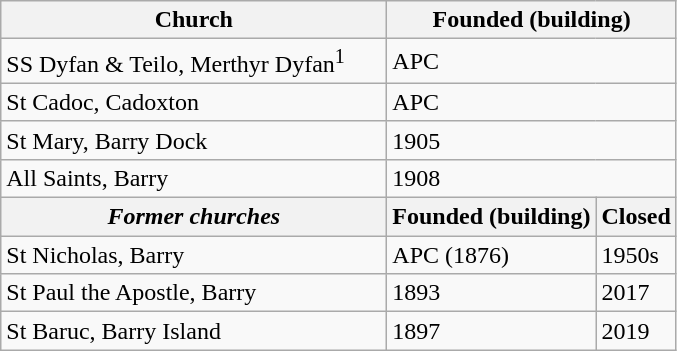<table class="wikitable">
<tr>
<th width="250">Church</th>
<th colspan="2" width="125">Founded (building)</th>
</tr>
<tr>
<td>SS Dyfan & Teilo, Merthyr Dyfan<sup>1</sup></td>
<td colspan="2">APC</td>
</tr>
<tr>
<td>St Cadoc, Cadoxton</td>
<td colspan="2">APC</td>
</tr>
<tr>
<td>St Mary, Barry Dock</td>
<td colspan="2">1905</td>
</tr>
<tr>
<td>All Saints, Barry</td>
<td colspan="2">1908</td>
</tr>
<tr>
<th><em>Former churches</em></th>
<th>Founded (building)</th>
<th>Closed</th>
</tr>
<tr>
<td>St Nicholas, Barry</td>
<td>APC (1876)</td>
<td>1950s</td>
</tr>
<tr>
<td>St Paul the Apostle, Barry</td>
<td>1893</td>
<td>2017</td>
</tr>
<tr>
<td>St Baruc, Barry Island</td>
<td>1897</td>
<td>2019</td>
</tr>
</table>
